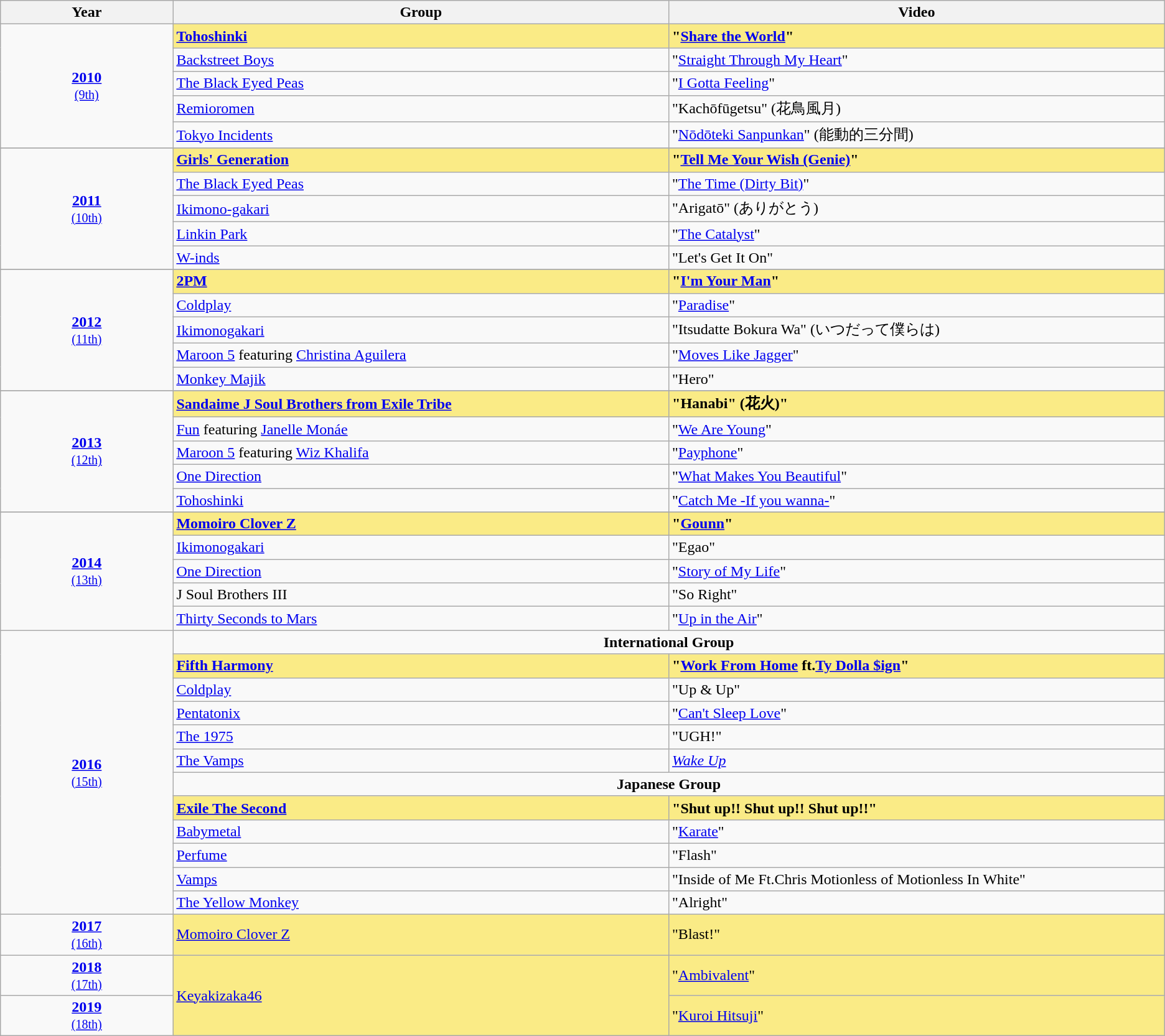<table class="sortable wikitable">
<tr>
<th width="8%">Year</th>
<th width="23%">Group</th>
<th width="23%">Video</th>
</tr>
<tr>
<td rowspan=5 style="text-align:center"><strong><a href='#'>2010</a></strong><br><small><a href='#'>(9th)</a></small></td>
<td style="background:#FAEB86"><strong><a href='#'>Tohoshinki</a></strong></td>
<td style="background:#FAEB86"><strong>"<a href='#'>Share the World</a>"</strong></td>
</tr>
<tr>
<td><a href='#'>Backstreet Boys</a></td>
<td>"<a href='#'>Straight Through My Heart</a>"</td>
</tr>
<tr>
<td><a href='#'>The Black Eyed Peas</a></td>
<td>"<a href='#'>I Gotta Feeling</a>"</td>
</tr>
<tr>
<td><a href='#'>Remioromen</a></td>
<td>"Kachōfūgetsu" (花鳥風月)</td>
</tr>
<tr>
<td><a href='#'>Tokyo Incidents</a></td>
<td>"<a href='#'>Nōdōteki Sanpunkan</a>" (能動的三分間)</td>
</tr>
<tr>
</tr>
<tr>
<td rowspan=5 style="text-align:center"><strong><a href='#'>2011</a></strong><br><small><a href='#'>(10th)</a></small></td>
<td style="background:#FAEB86"><strong><a href='#'>Girls' Generation</a></strong></td>
<td style="background:#FAEB86"><strong>"<a href='#'>Tell Me Your Wish (Genie)</a>"</strong></td>
</tr>
<tr>
<td><a href='#'>The Black Eyed Peas</a></td>
<td>"<a href='#'>The Time (Dirty Bit)</a>"</td>
</tr>
<tr>
<td><a href='#'>Ikimono-gakari</a></td>
<td>"Arigatō" (ありがとう)</td>
</tr>
<tr>
<td><a href='#'>Linkin Park</a></td>
<td>"<a href='#'>The Catalyst</a>"</td>
</tr>
<tr>
<td><a href='#'>W-inds</a></td>
<td>"Let's Get It On"</td>
</tr>
<tr>
</tr>
<tr>
<td rowspan=5 style="text-align:center"><strong><a href='#'>2012</a></strong><br><small><a href='#'>(11th)</a></small></td>
<td style="background:#FAEB86"><strong><a href='#'>2PM</a></strong></td>
<td style="background:#FAEB86"><strong>"<a href='#'>I'm Your Man</a>"</strong></td>
</tr>
<tr>
<td><a href='#'>Coldplay</a></td>
<td>"<a href='#'>Paradise</a>"</td>
</tr>
<tr>
<td><a href='#'>Ikimonogakari</a></td>
<td>"Itsudatte Bokura Wa" (いつだって僕らは)</td>
</tr>
<tr>
<td><a href='#'>Maroon 5</a> featuring <a href='#'>Christina Aguilera</a></td>
<td>"<a href='#'>Moves Like Jagger</a>"</td>
</tr>
<tr>
<td><a href='#'>Monkey Majik</a></td>
<td>"Hero"</td>
</tr>
<tr>
</tr>
<tr>
<td rowspan=5 style="text-align:center"><strong><a href='#'>2013</a></strong><br><small><a href='#'>(12th)</a></small></td>
<td style="background:#FAEB86"><strong><a href='#'>Sandaime J Soul Brothers from Exile Tribe</a></strong></td>
<td style="background:#FAEB86"><strong>"Hanabi" (花火)"</strong></td>
</tr>
<tr>
<td><a href='#'>Fun</a> featuring <a href='#'>Janelle Monáe</a></td>
<td>"<a href='#'>We Are Young</a>"</td>
</tr>
<tr>
<td><a href='#'>Maroon 5</a> featuring <a href='#'>Wiz Khalifa</a></td>
<td>"<a href='#'>Payphone</a>"</td>
</tr>
<tr>
<td><a href='#'>One Direction</a></td>
<td>"<a href='#'>What Makes You Beautiful</a>"</td>
</tr>
<tr>
<td><a href='#'>Tohoshinki</a></td>
<td>"<a href='#'>Catch Me -If you wanna-</a>"</td>
</tr>
<tr>
</tr>
<tr>
<td rowspan=5 style="text-align:center"><strong><a href='#'>2014</a></strong><br><small><a href='#'>(13th)</a></small></td>
<td style="background:#FAEB86"><strong><a href='#'>Momoiro Clover Z</a></strong></td>
<td style="background:#FAEB86"><strong>"<a href='#'>Gounn</a>"</strong></td>
</tr>
<tr>
<td><a href='#'>Ikimonogakari</a></td>
<td>"Egao"</td>
</tr>
<tr>
<td><a href='#'>One Direction</a></td>
<td>"<a href='#'>Story of My Life</a>"</td>
</tr>
<tr>
<td>J Soul Brothers III</td>
<td>"So Right"</td>
</tr>
<tr>
<td><a href='#'>Thirty Seconds to Mars</a></td>
<td>"<a href='#'>Up in the Air</a>"</td>
</tr>
<tr>
<td rowspan=12 style="text-align:center"><strong><a href='#'>2016</a></strong><br><small><a href='#'>(15th)</a></small></td>
<td colspan="2" align="center"><strong>International Group</strong></td>
</tr>
<tr>
<td style="background:#FAEB86"><strong><a href='#'>Fifth Harmony</a></strong></td>
<td style="background:#FAEB86"><strong>"<a href='#'>Work From Home</a> ft.<a href='#'>Ty Dolla $ign</a>"</strong></td>
</tr>
<tr>
<td><a href='#'>Coldplay</a></td>
<td>"Up & Up"</td>
</tr>
<tr>
<td><a href='#'>Pentatonix</a></td>
<td>"<a href='#'>Can't Sleep Love</a>"</td>
</tr>
<tr>
<td><a href='#'>The 1975</a></td>
<td>"UGH!"</td>
</tr>
<tr>
<td><a href='#'>The Vamps</a></td>
<td><a href='#'><em>Wake Up</em></a></td>
</tr>
<tr>
<td colspan="2" align="center"><strong>Japanese Group</strong></td>
</tr>
<tr>
<td style="background:#FAEB86"><strong><a href='#'>Exile The Second</a></strong></td>
<td style="background:#FAEB86"><strong>"Shut up!! Shut up!! Shut up!!"</strong></td>
</tr>
<tr>
<td><a href='#'>Babymetal</a></td>
<td>"<a href='#'>Karate</a>"</td>
</tr>
<tr>
<td><a href='#'>Perfume</a></td>
<td>"Flash"</td>
</tr>
<tr>
<td><a href='#'>Vamps</a></td>
<td>"Inside of Me Ft.Chris Motionless of Motionless In White"</td>
</tr>
<tr>
<td><a href='#'>The Yellow Monkey</a></td>
<td>"Alright"</td>
</tr>
<tr>
<td style="text-align:center"><strong><a href='#'>2017</a></strong><br><small><a href='#'>(16th)</a></small></td>
<td style="background:#FAEB86"><a href='#'>Momoiro Clover Z</a></td>
<td style="background:#FAEB86">"Blast!"</td>
</tr>
<tr>
<td style="text-align:center"><strong><a href='#'>2018</a></strong><br><small><a href='#'>(17th)</a></small></td>
<td rowspan=2 style="background:#FAEB86"><a href='#'>Keyakizaka46</a></td>
<td style="background:#FAEB86">"<a href='#'>Ambivalent</a>"</td>
</tr>
<tr>
<td style="text-align:center"><strong><a href='#'>2019</a></strong><br><small><a href='#'>(18th)</a></small></td>
<td style="background:#FAEB86">"<a href='#'>Kuroi Hitsuji</a>"</td>
</tr>
</table>
